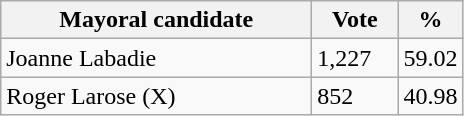<table class="wikitable">
<tr>
<th bgcolor="#DDDDFF" width="200px">Mayoral candidate</th>
<th bgcolor="#DDDDFF" width="50px">Vote</th>
<th bgcolor="#DDDDFF" width="30px">%</th>
</tr>
<tr>
<td>Joanne Labadie</td>
<td>1,227</td>
<td>59.02</td>
</tr>
<tr>
<td>Roger Larose (X)</td>
<td>852</td>
<td>40.98</td>
</tr>
</table>
